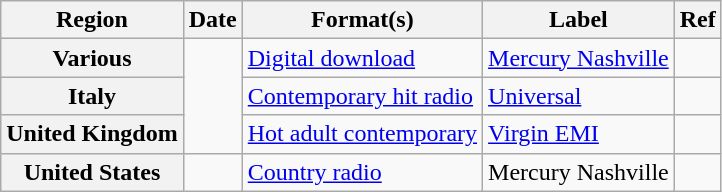<table class="wikitable plainrowheaders">
<tr>
<th scope="col">Region</th>
<th scope="col">Date</th>
<th scope="col">Format(s)</th>
<th scope="col">Label</th>
<th scope="col">Ref</th>
</tr>
<tr>
<th scope="row">Various</th>
<td rowspan="3"></td>
<td><a href='#'>Digital download</a></td>
<td><a href='#'>Mercury Nashville</a></td>
<td></td>
</tr>
<tr>
<th scope="row">Italy</th>
<td><a href='#'>Contemporary hit radio</a></td>
<td><a href='#'>Universal</a></td>
<td></td>
</tr>
<tr>
<th scope="row">United Kingdom</th>
<td><a href='#'>Hot adult contemporary</a></td>
<td><a href='#'>Virgin EMI</a></td>
<td></td>
</tr>
<tr>
<th scope="row">United States</th>
<td></td>
<td><a href='#'>Country radio</a></td>
<td>Mercury Nashville</td>
<td></td>
</tr>
</table>
